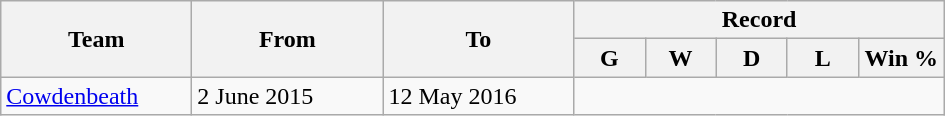<table class="wikitable" style="text-align: center">
<tr>
<th rowspan=2! width=120>Team</th>
<th rowspan=2! width=120>From</th>
<th rowspan=2! width=120>To</th>
<th colspan="5">Record</th>
</tr>
<tr>
<th width=40>G</th>
<th width=40>W</th>
<th width=40>D</th>
<th width=40>L</th>
<th width=50>Win %</th>
</tr>
<tr>
<td align=left><a href='#'>Cowdenbeath</a></td>
<td align=left>2 June 2015</td>
<td align=left>12 May 2016<br></td>
</tr>
</table>
